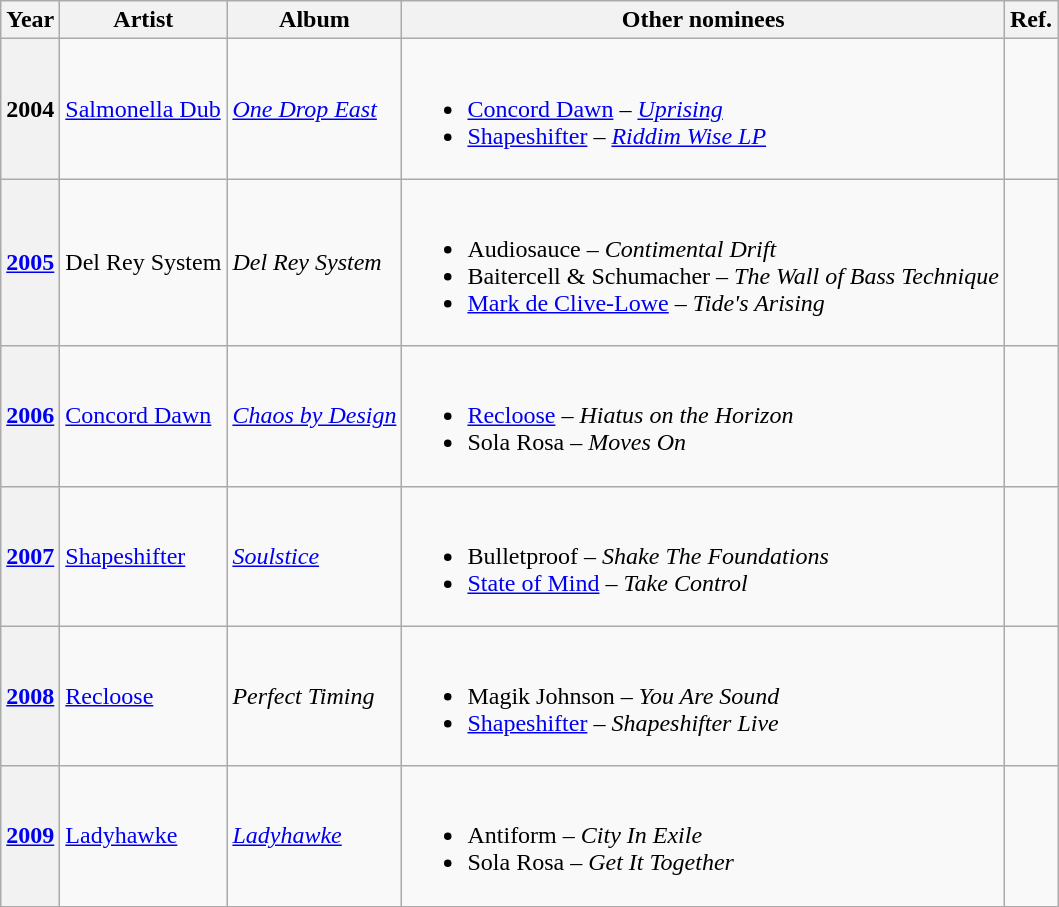<table class="wikitable sortable">
<tr>
<th scope="col">Year</th>
<th scope="col">Artist</th>
<th scope="col">Album</th>
<th scope="col" class=unsortable>Other nominees</th>
<th scope="col" class=unsortable>Ref.</th>
</tr>
<tr>
<th scope="row">2004</th>
<td><a href='#'>Salmonella Dub</a></td>
<td><em><a href='#'>One Drop East</a></em></td>
<td><br><ul><li><a href='#'>Concord Dawn</a> – <em><a href='#'>Uprising</a></em></li><li><a href='#'>Shapeshifter</a> – <em><a href='#'>Riddim Wise LP</a></em></li></ul></td>
<td align="center"></td>
</tr>
<tr>
<th scope="row"><a href='#'>2005</a></th>
<td>Del Rey System</td>
<td><em>Del Rey System</em></td>
<td><br><ul><li>Audiosauce – <em>Contimental Drift</em></li><li>Baitercell & Schumacher – <em>The Wall of Bass Technique</em></li><li><a href='#'>Mark de Clive-Lowe</a> – <em>Tide's Arising</em></li></ul></td>
<td align="center"></td>
</tr>
<tr>
<th scope="row"><a href='#'>2006</a></th>
<td><a href='#'>Concord Dawn</a></td>
<td><em><a href='#'>Chaos by Design</a></em></td>
<td><br><ul><li><a href='#'>Recloose</a> – <em>Hiatus on the Horizon</em></li><li>Sola Rosa – <em>Moves On</em></li></ul></td>
<td align="center"></td>
</tr>
<tr>
<th scope="row"><a href='#'>2007</a></th>
<td><a href='#'>Shapeshifter</a></td>
<td><em><a href='#'>Soulstice</a></em></td>
<td><br><ul><li>Bulletproof – <em>Shake The Foundations</em></li><li><a href='#'>State of Mind</a> – <em>Take Control</em></li></ul></td>
<td align="center"></td>
</tr>
<tr>
<th scope="row"><a href='#'>2008</a></th>
<td><a href='#'>Recloose</a></td>
<td><em>Perfect Timing</em></td>
<td><br><ul><li>Magik Johnson – <em>You Are Sound</em></li><li><a href='#'>Shapeshifter</a> – <em>Shapeshifter Live</em></li></ul></td>
<td align="center"></td>
</tr>
<tr>
<th scope="row"><a href='#'>2009</a></th>
<td><a href='#'>Ladyhawke</a></td>
<td><em><a href='#'>Ladyhawke</a></em></td>
<td><br><ul><li>Antiform – <em>City In Exile</em></li><li>Sola Rosa – <em>Get It Together</em></li></ul></td>
<td align="center"></td>
</tr>
<tr>
</tr>
</table>
